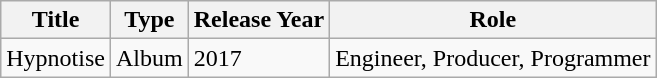<table class="wikitable">
<tr>
<th>Title</th>
<th>Type</th>
<th>Release Year</th>
<th>Role</th>
</tr>
<tr>
<td>Hypnotise</td>
<td>Album</td>
<td>2017</td>
<td>Engineer, Producer, Programmer</td>
</tr>
</table>
